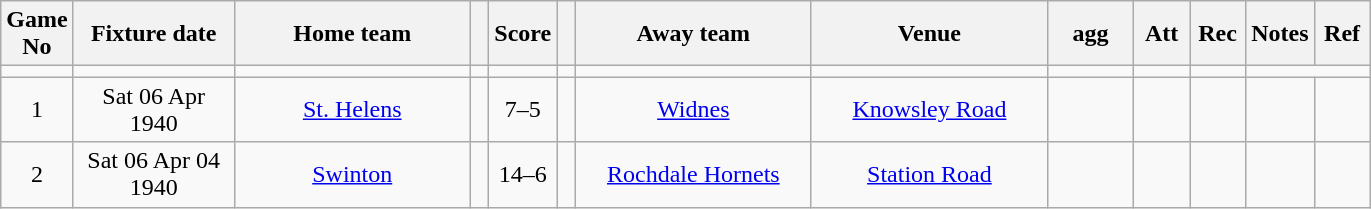<table class="wikitable" style="text-align:center;">
<tr>
<th width=20 abbr="No">Game No</th>
<th width=100 abbr="Date">Fixture date</th>
<th width=150 abbr="Home team">Home team</th>
<th width=5 abbr="space"></th>
<th width=20 abbr="Score">Score</th>
<th width=5 abbr="space"></th>
<th width=150 abbr="Away team">Away team</th>
<th width=150 abbr="Venue">Venue</th>
<th width=50 abbr="agg">agg</th>
<th width=30 abbr="Att">Att</th>
<th width=30 abbr="Rec">Rec</th>
<th width=20 abbr="Notes">Notes</th>
<th width=30 abbr="Ref">Ref</th>
</tr>
<tr>
<td></td>
<td></td>
<td></td>
<td></td>
<td></td>
<td></td>
<td></td>
<td></td>
<td></td>
<td></td>
<td></td>
</tr>
<tr>
<td>1</td>
<td>Sat 06 Apr 1940</td>
<td><a href='#'>St. Helens</a></td>
<td></td>
<td>7–5</td>
<td></td>
<td><a href='#'>Widnes</a></td>
<td><a href='#'>Knowsley Road</a></td>
<td></td>
<td></td>
<td></td>
<td></td>
<td></td>
</tr>
<tr>
<td>2</td>
<td>Sat 06 Apr 04 1940</td>
<td><a href='#'>Swinton</a></td>
<td></td>
<td>14–6</td>
<td></td>
<td><a href='#'>Rochdale Hornets</a></td>
<td><a href='#'>Station Road</a></td>
<td></td>
<td></td>
<td></td>
<td></td>
<td></td>
</tr>
</table>
